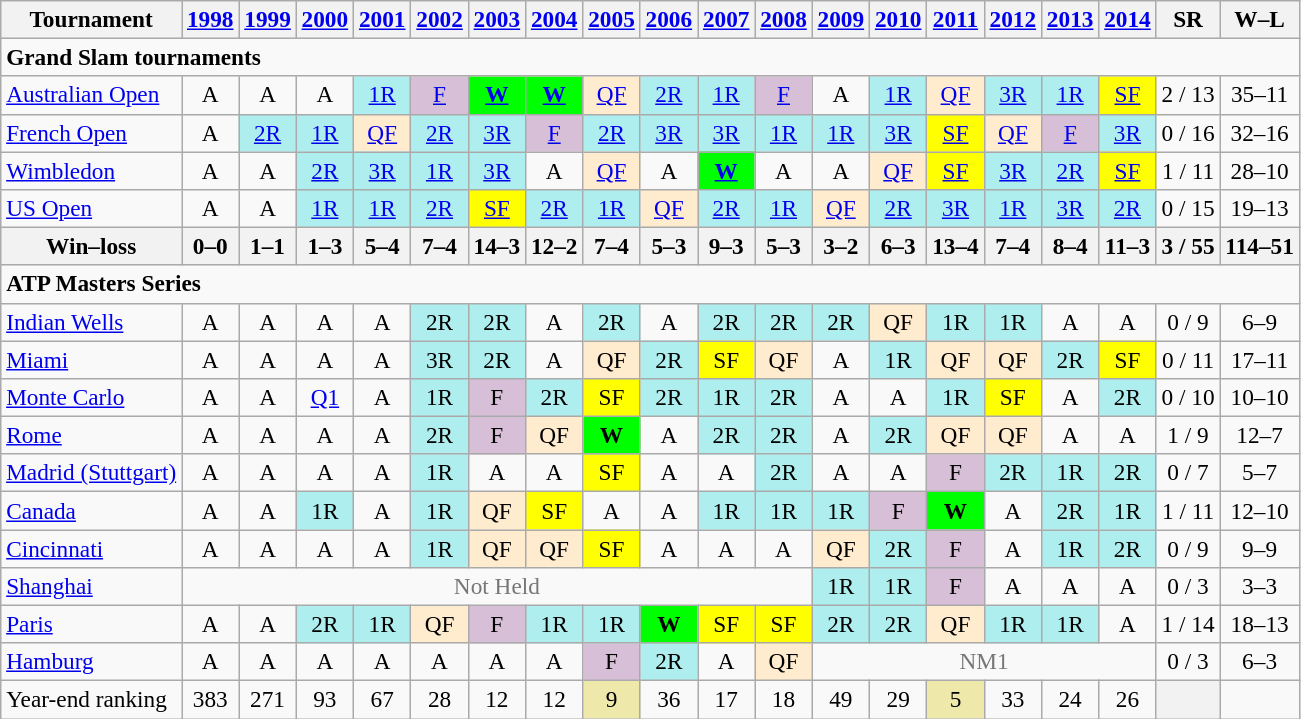<table class=wikitable style=text-align:center;font-size:97%>
<tr>
<th>Tournament</th>
<th><a href='#'>1998</a></th>
<th><a href='#'>1999</a></th>
<th><a href='#'>2000</a></th>
<th><a href='#'>2001</a></th>
<th><a href='#'>2002</a></th>
<th><a href='#'>2003</a></th>
<th><a href='#'>2004</a></th>
<th><a href='#'>2005</a></th>
<th><a href='#'>2006</a></th>
<th><a href='#'>2007</a></th>
<th><a href='#'>2008</a></th>
<th><a href='#'>2009</a></th>
<th><a href='#'>2010</a></th>
<th><a href='#'>2011</a></th>
<th><a href='#'>2012</a></th>
<th><a href='#'>2013</a></th>
<th><a href='#'>2014</a></th>
<th>SR</th>
<th>W–L</th>
</tr>
<tr>
<td colspan=20 align=left><strong>Grand Slam tournaments</strong></td>
</tr>
<tr>
<td align=left><a href='#'>Australian Open</a></td>
<td>A</td>
<td>A</td>
<td>A</td>
<td bgcolor=afeeee><a href='#'>1R</a></td>
<td bgcolor=thistle><a href='#'>F</a></td>
<td bgcolor=lime><a href='#'><strong>W</strong></a></td>
<td bgcolor=lime><a href='#'><strong>W</strong></a></td>
<td bgcolor=ffebcd><a href='#'>QF</a></td>
<td bgcolor=afeeee><a href='#'>2R</a></td>
<td bgcolor=afeeee><a href='#'>1R</a></td>
<td bgcolor=thistle><a href='#'>F</a></td>
<td>A</td>
<td bgcolor=afeeee><a href='#'>1R</a></td>
<td bgcolor=ffebcd><a href='#'>QF</a></td>
<td bgcolor=afeeee><a href='#'>3R</a></td>
<td bgcolor=afeeee><a href='#'>1R</a></td>
<td bgcolor=yellow><a href='#'>SF</a></td>
<td>2 / 13</td>
<td>35–11</td>
</tr>
<tr>
<td align=left><a href='#'>French Open</a></td>
<td>A</td>
<td bgcolor=afeeee><a href='#'>2R</a></td>
<td bgcolor=afeeee><a href='#'>1R</a></td>
<td bgcolor=ffebcd><a href='#'>QF</a></td>
<td bgcolor=afeeee><a href='#'>2R</a></td>
<td bgcolor=afeeee><a href='#'>3R</a></td>
<td bgcolor=thistle><a href='#'>F</a></td>
<td bgcolor=afeeee><a href='#'>2R</a></td>
<td bgcolor=afeeee><a href='#'>3R</a></td>
<td bgcolor=afeeee><a href='#'>3R</a></td>
<td bgcolor=afeeee><a href='#'>1R</a></td>
<td bgcolor=afeeee><a href='#'>1R</a></td>
<td bgcolor=afeeee><a href='#'>3R</a></td>
<td bgcolor=yellow><a href='#'>SF</a></td>
<td bgcolor=ffebcd><a href='#'>QF</a></td>
<td bgcolor=thistle><a href='#'>F</a></td>
<td bgcolor=afeeee><a href='#'>3R</a></td>
<td>0 / 16</td>
<td>32–16</td>
</tr>
<tr>
<td align=left><a href='#'>Wimbledon</a></td>
<td>A</td>
<td>A</td>
<td bgcolor=afeeee><a href='#'>2R</a></td>
<td bgcolor=afeeee><a href='#'>3R</a></td>
<td bgcolor=afeeee><a href='#'>1R</a></td>
<td bgcolor=afeeee><a href='#'>3R</a></td>
<td>A</td>
<td bgcolor=ffebcd><a href='#'>QF</a></td>
<td>A</td>
<td bgcolor=lime><a href='#'><strong>W</strong></a></td>
<td>A</td>
<td>A</td>
<td bgcolor=ffebcd><a href='#'>QF</a></td>
<td bgcolor=yellow><a href='#'>SF</a></td>
<td bgcolor=afeeee><a href='#'>3R</a></td>
<td bgcolor=afeeee><a href='#'>2R</a></td>
<td bgcolor=yellow><a href='#'>SF</a></td>
<td>1 / 11</td>
<td>28–10</td>
</tr>
<tr>
<td align=left><a href='#'>US Open</a></td>
<td>A</td>
<td>A</td>
<td bgcolor=afeeee><a href='#'>1R</a></td>
<td bgcolor=afeeee><a href='#'>1R</a></td>
<td bgcolor=afeeee><a href='#'>2R</a></td>
<td bgcolor=yellow><a href='#'>SF</a></td>
<td bgcolor=afeeee><a href='#'>2R</a></td>
<td bgcolor=afeeee><a href='#'>1R</a></td>
<td bgcolor=ffebcd><a href='#'>QF</a></td>
<td bgcolor=afeeee><a href='#'>2R</a></td>
<td bgcolor=afeeee><a href='#'>1R</a></td>
<td bgcolor=ffebcd><a href='#'>QF</a></td>
<td bgcolor=afeeee><a href='#'>2R</a></td>
<td bgcolor=afeeee><a href='#'>3R</a></td>
<td bgcolor=afeeee><a href='#'>1R</a></td>
<td bgcolor=afeeee><a href='#'>3R</a></td>
<td bgcolor=afeeee><a href='#'>2R</a></td>
<td>0 / 15</td>
<td>19–13</td>
</tr>
<tr>
<th align=left>Win–loss</th>
<th>0–0</th>
<th>1–1</th>
<th>1–3</th>
<th>5–4</th>
<th>7–4</th>
<th>14–3</th>
<th>12–2</th>
<th>7–4</th>
<th>5–3</th>
<th>9–3</th>
<th>5–3</th>
<th>3–2</th>
<th>6–3</th>
<th>13–4</th>
<th>7–4</th>
<th>8–4</th>
<th>11–3</th>
<th>3 / 55</th>
<th>114–51</th>
</tr>
<tr>
<td colspan=20 align=left><strong>ATP Masters Series</strong></td>
</tr>
<tr>
<td align=left><a href='#'>Indian Wells</a></td>
<td>A</td>
<td>A</td>
<td>A</td>
<td>A</td>
<td bgcolor=afeeee>2R</td>
<td bgcolor=afeeee>2R</td>
<td>A</td>
<td bgcolor=afeeee>2R</td>
<td>A</td>
<td bgcolor=afeeee>2R</td>
<td bgcolor=afeeee>2R</td>
<td bgcolor=afeeee>2R</td>
<td bgcolor=ffebcd>QF</td>
<td bgcolor=afeeee>1R</td>
<td bgcolor=afeeee>1R</td>
<td>A</td>
<td>A</td>
<td>0 / 9</td>
<td>6–9</td>
</tr>
<tr>
<td align=left><a href='#'>Miami</a></td>
<td>A</td>
<td>A</td>
<td>A</td>
<td>A</td>
<td bgcolor=afeeee>3R</td>
<td bgcolor=afeeee>2R</td>
<td>A</td>
<td bgcolor=ffebcd>QF</td>
<td bgcolor=afeeee>2R</td>
<td bgcolor=yellow>SF</td>
<td bgcolor=ffebcd>QF</td>
<td>A</td>
<td bgcolor=afeeee>1R</td>
<td bgcolor=ffebcd>QF</td>
<td bgcolor=ffebcd>QF</td>
<td bgcolor=afeeee>2R</td>
<td bgcolor=yellow>SF</td>
<td>0 / 11</td>
<td>17–11</td>
</tr>
<tr>
<td align=left><a href='#'>Monte Carlo</a></td>
<td>A</td>
<td>A</td>
<td><a href='#'>Q1</a></td>
<td>A</td>
<td bgcolor=afeeee>1R</td>
<td bgcolor=thistle>F</td>
<td bgcolor=afeeee>2R</td>
<td bgcolor=yellow>SF</td>
<td bgcolor=afeeee>2R</td>
<td bgcolor=afeeee>1R</td>
<td bgcolor=afeeee>2R</td>
<td>A</td>
<td>A</td>
<td bgcolor=afeeee>1R</td>
<td bgcolor=yellow>SF</td>
<td>A</td>
<td bgcolor=afeeee>2R</td>
<td>0 / 10</td>
<td>10–10</td>
</tr>
<tr>
<td align=left><a href='#'>Rome</a></td>
<td>A</td>
<td>A</td>
<td>A</td>
<td>A</td>
<td bgcolor=afeeee>2R</td>
<td bgcolor=thistle>F</td>
<td bgcolor=ffebcd>QF</td>
<td bgcolor=lime><strong>W</strong></td>
<td>A</td>
<td bgcolor=afeeee>2R</td>
<td bgcolor=afeeee>2R</td>
<td>A</td>
<td bgcolor=afeeee>2R</td>
<td bgcolor=ffebcd>QF</td>
<td bgcolor=ffebcd>QF</td>
<td>A</td>
<td>A</td>
<td>1 / 9</td>
<td>12–7</td>
</tr>
<tr>
<td align=left><a href='#'>Madrid (Stuttgart)</a></td>
<td>A</td>
<td>A</td>
<td>A</td>
<td>A</td>
<td bgcolor=afeeee>1R</td>
<td>A</td>
<td>A</td>
<td bgcolor=yellow>SF</td>
<td>A</td>
<td>A</td>
<td bgcolor=afeeee>2R</td>
<td>A</td>
<td>A</td>
<td bgcolor=thistle>F</td>
<td bgcolor=afeeee>2R</td>
<td bgcolor=afeeee>1R</td>
<td bgcolor=afeeee>2R</td>
<td>0 / 7</td>
<td>5–7</td>
</tr>
<tr>
<td align=left><a href='#'>Canada</a></td>
<td>A</td>
<td>A</td>
<td bgcolor=afeeee>1R</td>
<td>A</td>
<td bgcolor=afeeee>1R</td>
<td bgcolor=ffebcd>QF</td>
<td bgcolor=yellow>SF</td>
<td>A</td>
<td>A</td>
<td bgcolor=afeeee>1R</td>
<td bgcolor=afeeee>1R</td>
<td bgcolor=afeeee>1R</td>
<td bgcolor=thistle>F</td>
<td bgcolor=lime><strong>W</strong></td>
<td>A</td>
<td bgcolor=afeeee>2R</td>
<td bgcolor=afeeee>1R</td>
<td>1 / 11</td>
<td>12–10</td>
</tr>
<tr>
<td align=left><a href='#'>Cincinnati</a></td>
<td>A</td>
<td>A</td>
<td>A</td>
<td>A</td>
<td bgcolor=afeeee>1R</td>
<td bgcolor=ffebcd>QF</td>
<td bgcolor=ffebcd>QF</td>
<td bgcolor=yellow>SF</td>
<td>A</td>
<td>A</td>
<td>A</td>
<td bgcolor=ffebcd>QF</td>
<td bgcolor=afeeee>2R</td>
<td bgcolor=thistle>F</td>
<td>A</td>
<td bgcolor=afeeee>1R</td>
<td bgcolor=afeeee>2R</td>
<td>0 / 9</td>
<td>9–9</td>
</tr>
<tr>
<td align=left><a href='#'>Shanghai</a></td>
<td colspan=11 style=color:#767676>Not Held</td>
<td bgcolor=afeeee>1R</td>
<td bgcolor=afeeee>1R</td>
<td bgcolor=thistle>F</td>
<td>A</td>
<td>A</td>
<td>A</td>
<td>0 / 3</td>
<td>3–3</td>
</tr>
<tr>
<td align=left><a href='#'>Paris</a></td>
<td>A</td>
<td>A</td>
<td bgcolor=afeeee>2R</td>
<td bgcolor=afeeee>1R</td>
<td bgcolor=ffebcd>QF</td>
<td bgcolor=thistle>F</td>
<td bgcolor=afeeee>1R</td>
<td bgcolor=afeeee>1R</td>
<td bgcolor=lime><strong>W</strong></td>
<td bgcolor=yellow>SF</td>
<td bgcolor=yellow>SF</td>
<td bgcolor=afeeee>2R</td>
<td bgcolor=afeeee>2R</td>
<td bgcolor=ffebcd>QF</td>
<td bgcolor=afeeee>1R</td>
<td bgcolor=afeeee>1R</td>
<td>A</td>
<td>1 / 14</td>
<td>18–13</td>
</tr>
<tr>
<td align=left><a href='#'>Hamburg</a></td>
<td>A</td>
<td>A</td>
<td>A</td>
<td>A</td>
<td>A</td>
<td>A</td>
<td>A</td>
<td bgcolor=thistle>F</td>
<td bgcolor=afeeee>2R</td>
<td>A</td>
<td bgcolor=ffebcd>QF</td>
<td colspan=6 style=color:#767676>NM1</td>
<td>0 / 3</td>
<td>6–3</td>
</tr>
<tr>
<td align=left>Year-end ranking</td>
<td>383</td>
<td>271</td>
<td>93</td>
<td>67</td>
<td>28</td>
<td>12</td>
<td>12</td>
<td bgcolor=eee8aa>9</td>
<td>36</td>
<td>17</td>
<td>18</td>
<td>49</td>
<td>29</td>
<td bgcolor=eee8aa>5</td>
<td>33</td>
<td>24</td>
<td>26</td>
<th></th>
</tr>
</table>
